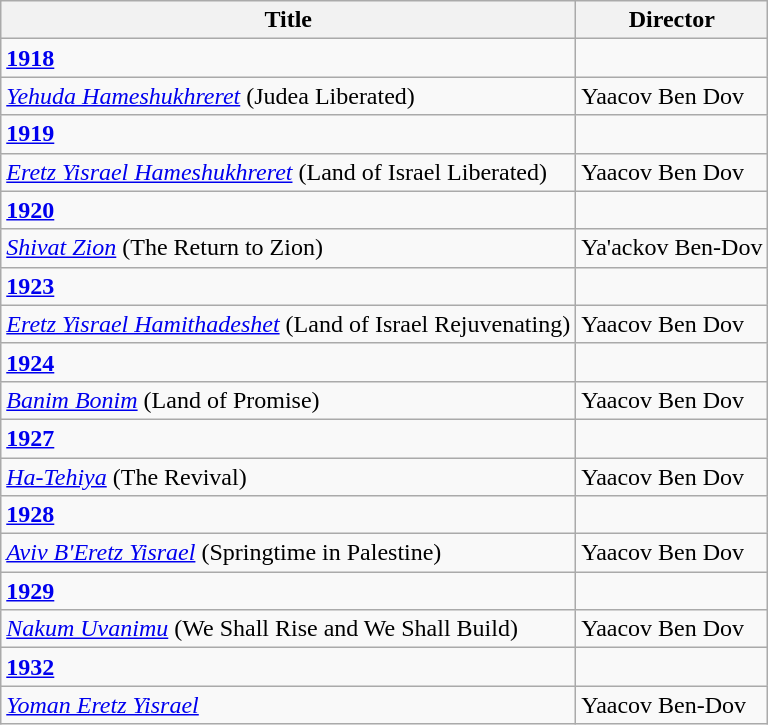<table class="wikitable">
<tr>
<th>Title</th>
<th>Director</th>
</tr>
<tr>
<td><strong><a href='#'>1918</a></strong></td>
</tr>
<tr>
<td><em><a href='#'>Yehuda Hameshukhreret</a></em> (Judea Liberated)</td>
<td>Yaacov Ben Dov</td>
</tr>
<tr>
<td><strong><a href='#'>1919</a></strong></td>
</tr>
<tr>
<td><em><a href='#'>Eretz Yisrael Hameshukhreret</a></em> (Land of Israel Liberated)</td>
<td>Yaacov Ben Dov</td>
</tr>
<tr>
<td><strong><a href='#'>1920</a></strong></td>
</tr>
<tr>
<td><em><a href='#'>Shivat Zion</a></em> (The Return to Zion)</td>
<td>Ya'ackov Ben-Dov</td>
</tr>
<tr>
<td><strong><a href='#'>1923</a></strong></td>
</tr>
<tr>
<td><em><a href='#'>Eretz Yisrael Hamithadeshet</a></em> (Land of Israel Rejuvenating)</td>
<td>Yaacov Ben Dov</td>
</tr>
<tr>
<td><strong><a href='#'>1924</a></strong></td>
</tr>
<tr>
<td><em><a href='#'>Banim Bonim</a></em> (Land of Promise)</td>
<td>Yaacov Ben Dov</td>
</tr>
<tr>
<td><strong><a href='#'>1927</a></strong></td>
</tr>
<tr>
<td><em><a href='#'>Ha-Tehiya</a></em> (The Revival)</td>
<td>Yaacov Ben Dov</td>
</tr>
<tr>
<td><strong><a href='#'>1928</a></strong></td>
</tr>
<tr>
<td><em><a href='#'>Aviv B'Eretz Yisrael</a></em> (Springtime in Palestine)</td>
<td>Yaacov Ben Dov</td>
</tr>
<tr>
<td><strong><a href='#'>1929</a></strong></td>
</tr>
<tr>
<td><em><a href='#'>Nakum Uvanimu</a></em> (We Shall Rise and We Shall Build)</td>
<td>Yaacov Ben Dov</td>
</tr>
<tr>
<td><strong><a href='#'>1932</a></strong></td>
</tr>
<tr>
<td><em><a href='#'>Yoman Eretz Yisrael</a></em></td>
<td>Yaacov Ben-Dov</td>
</tr>
</table>
